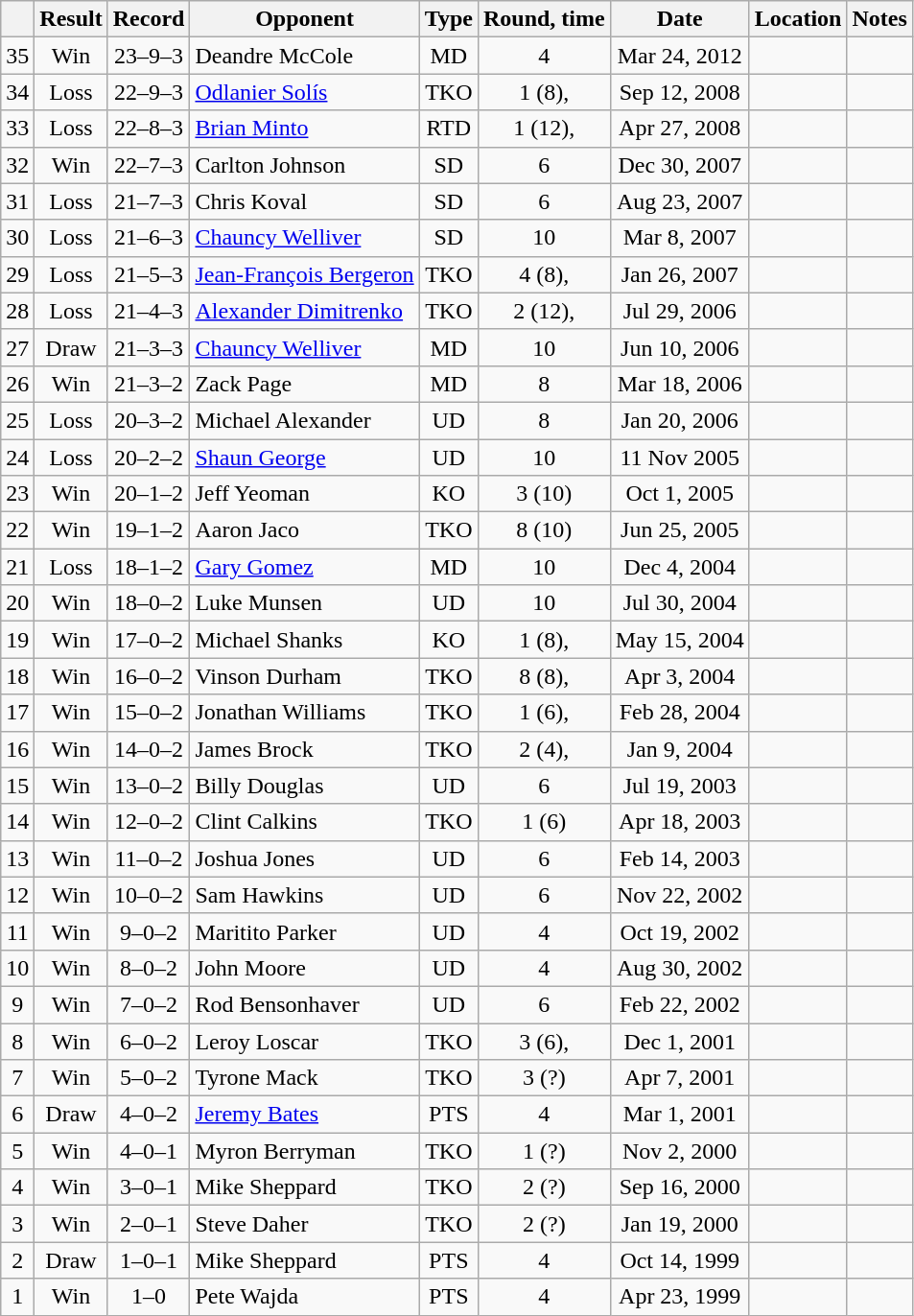<table class="wikitable" style="text-align:center">
<tr>
<th></th>
<th>Result</th>
<th>Record</th>
<th>Opponent</th>
<th>Type</th>
<th>Round, time</th>
<th>Date</th>
<th>Location</th>
<th>Notes</th>
</tr>
<tr>
<td>35</td>
<td>Win</td>
<td>23–9–3</td>
<td style="text-align:left;">Deandre McCole</td>
<td>MD</td>
<td>4</td>
<td>Mar 24, 2012</td>
<td style="text-align:left"></td>
<td></td>
</tr>
<tr>
<td>34</td>
<td>Loss</td>
<td>22–9–3</td>
<td style="text-align:left;"><a href='#'>Odlanier Solís</a></td>
<td>TKO</td>
<td>1 (8), </td>
<td>Sep 12, 2008</td>
<td style="text-align:left"></td>
<td></td>
</tr>
<tr>
<td>33</td>
<td>Loss</td>
<td>22–8–3</td>
<td style="text-align:left;"><a href='#'>Brian Minto</a></td>
<td>RTD</td>
<td>1 (12), </td>
<td>Apr 27, 2008</td>
<td style="text-align:left"></td>
<td style="text-align:left"></td>
</tr>
<tr>
<td>32</td>
<td>Win</td>
<td>22–7–3</td>
<td style="text-align:left;">Carlton Johnson</td>
<td>SD</td>
<td>6</td>
<td>Dec 30, 2007</td>
<td style="text-align:left"></td>
<td></td>
</tr>
<tr>
<td>31</td>
<td>Loss</td>
<td>21–7–3</td>
<td style="text-align:left;">Chris Koval</td>
<td>SD</td>
<td>6</td>
<td>Aug 23, 2007</td>
<td style="text-align:left"></td>
<td></td>
</tr>
<tr>
<td>30</td>
<td>Loss</td>
<td>21–6–3</td>
<td style="text-align:left;"><a href='#'>Chauncy Welliver</a></td>
<td>SD</td>
<td>10</td>
<td>Mar 8, 2007</td>
<td style="text-align:left"></td>
<td></td>
</tr>
<tr>
<td>29</td>
<td>Loss</td>
<td>21–5–3</td>
<td style="text-align:left;"><a href='#'>Jean-François Bergeron</a></td>
<td>TKO</td>
<td>4 (8), </td>
<td>Jan 26, 2007</td>
<td style="text-align:left"></td>
<td></td>
</tr>
<tr>
<td>28</td>
<td>Loss</td>
<td>21–4–3</td>
<td style="text-align:left;"><a href='#'>Alexander Dimitrenko</a></td>
<td>TKO</td>
<td>2 (12), </td>
<td>Jul 29, 2006</td>
<td style="text-align:left"></td>
<td style="text-align:left"></td>
</tr>
<tr>
<td>27</td>
<td>Draw</td>
<td>21–3–3</td>
<td style="text-align:left;"><a href='#'>Chauncy Welliver</a></td>
<td>MD</td>
<td>10</td>
<td>Jun 10, 2006</td>
<td style="text-align:left"></td>
<td style="text-align:left"></td>
</tr>
<tr>
<td>26</td>
<td>Win</td>
<td>21–3–2</td>
<td style="text-align:left;">Zack Page</td>
<td>MD</td>
<td>8</td>
<td>Mar 18, 2006</td>
<td style="text-align:left"></td>
<td></td>
</tr>
<tr>
<td>25</td>
<td>Loss</td>
<td>20–3–2</td>
<td style="text-align:left;">Michael Alexander</td>
<td>UD</td>
<td>8</td>
<td>Jan 20, 2006</td>
<td style="text-align:left"></td>
<td></td>
</tr>
<tr>
<td>24</td>
<td>Loss</td>
<td>20–2–2</td>
<td style="text-align:left;"><a href='#'>Shaun George</a></td>
<td>UD</td>
<td>10</td>
<td>11 Nov 2005</td>
<td style="text-align:left"></td>
<td style="text-align:left"></td>
</tr>
<tr>
<td>23</td>
<td>Win</td>
<td>20–1–2</td>
<td style="text-align:left;">Jeff Yeoman</td>
<td>KO</td>
<td>3 (10) </td>
<td>Oct 1, 2005</td>
<td style="text-align:left"></td>
<td style="text-align:left"></td>
</tr>
<tr>
<td>22</td>
<td>Win</td>
<td>19–1–2</td>
<td style="text-align:left;">Aaron Jaco</td>
<td>TKO</td>
<td>8 (10)</td>
<td>Jun 25, 2005</td>
<td style="text-align:left"></td>
<td style="text-align:left"></td>
</tr>
<tr>
<td>21</td>
<td>Loss</td>
<td>18–1–2</td>
<td style="text-align:left;"><a href='#'>Gary Gomez</a></td>
<td>MD</td>
<td>10</td>
<td>Dec 4, 2004</td>
<td style="text-align:left"></td>
<td style="text-align:left"></td>
</tr>
<tr>
<td>20</td>
<td>Win</td>
<td>18–0–2</td>
<td style="text-align:left;">Luke Munsen</td>
<td>UD</td>
<td>10</td>
<td>Jul 30, 2004</td>
<td style="text-align:left"></td>
<td style="text-align:left"></td>
</tr>
<tr>
<td>19</td>
<td>Win</td>
<td>17–0–2</td>
<td style="text-align:left;">Michael Shanks</td>
<td>KO</td>
<td>1 (8), </td>
<td>May 15, 2004</td>
<td style="text-align:left"></td>
<td></td>
</tr>
<tr>
<td>18</td>
<td>Win</td>
<td>16–0–2</td>
<td style="text-align:left;">Vinson Durham</td>
<td>TKO</td>
<td>8 (8), </td>
<td>Apr 3, 2004</td>
<td style="text-align:left"></td>
<td></td>
</tr>
<tr>
<td>17</td>
<td>Win</td>
<td>15–0–2</td>
<td style="text-align:left;">Jonathan Williams</td>
<td>TKO</td>
<td>1 (6), </td>
<td>Feb 28, 2004</td>
<td style="text-align:left"></td>
<td></td>
</tr>
<tr>
<td>16</td>
<td>Win</td>
<td>14–0–2</td>
<td style="text-align:left;">James Brock</td>
<td>TKO</td>
<td>2 (4), </td>
<td>Jan 9, 2004</td>
<td style="text-align:left"></td>
<td></td>
</tr>
<tr>
<td>15</td>
<td>Win</td>
<td>13–0–2</td>
<td style="text-align:left;">Billy Douglas</td>
<td>UD</td>
<td>6</td>
<td>Jul 19, 2003</td>
<td style="text-align:left"></td>
<td></td>
</tr>
<tr>
<td>14</td>
<td>Win</td>
<td>12–0–2</td>
<td style="text-align:left;">Clint Calkins</td>
<td>TKO</td>
<td>1 (6) </td>
<td>Apr 18, 2003</td>
<td style="text-align:left"></td>
<td></td>
</tr>
<tr>
<td>13</td>
<td>Win</td>
<td>11–0–2</td>
<td style="text-align:left;">Joshua Jones</td>
<td>UD</td>
<td>6</td>
<td>Feb 14, 2003</td>
<td style="text-align:left"></td>
<td></td>
</tr>
<tr>
<td>12</td>
<td>Win</td>
<td>10–0–2</td>
<td style="text-align:left;">Sam Hawkins</td>
<td>UD</td>
<td>6</td>
<td>Nov 22, 2002</td>
<td style="text-align:left"></td>
<td></td>
</tr>
<tr>
<td>11</td>
<td>Win</td>
<td>9–0–2</td>
<td style="text-align:left;">Maritito Parker</td>
<td>UD</td>
<td>4</td>
<td>Oct 19, 2002</td>
<td style="text-align:left"></td>
<td></td>
</tr>
<tr>
<td>10</td>
<td>Win</td>
<td>8–0–2</td>
<td style="text-align:left;">John Moore</td>
<td>UD</td>
<td>4</td>
<td>Aug 30, 2002</td>
<td style="text-align:left"></td>
<td></td>
</tr>
<tr>
<td>9</td>
<td>Win</td>
<td>7–0–2</td>
<td style="text-align:left;">Rod Bensonhaver</td>
<td>UD</td>
<td>6</td>
<td>Feb 22, 2002</td>
<td style="text-align:left"></td>
<td></td>
</tr>
<tr>
<td>8</td>
<td>Win</td>
<td>6–0–2</td>
<td style="text-align:left;">Leroy Loscar</td>
<td>TKO</td>
<td>3 (6), </td>
<td>Dec 1, 2001</td>
<td style="text-align:left"></td>
<td></td>
</tr>
<tr>
<td>7</td>
<td>Win</td>
<td>5–0–2</td>
<td style="text-align:left;">Tyrone Mack</td>
<td>TKO</td>
<td>3 (?)</td>
<td>Apr 7, 2001</td>
<td style="text-align:left"></td>
<td></td>
</tr>
<tr>
<td>6</td>
<td>Draw</td>
<td>4–0–2</td>
<td style="text-align:left;"><a href='#'>Jeremy Bates</a></td>
<td>PTS</td>
<td>4</td>
<td>Mar 1, 2001</td>
<td style="text-align:left"></td>
<td></td>
</tr>
<tr>
<td>5</td>
<td>Win</td>
<td>4–0–1</td>
<td style="text-align:left;">Myron Berryman</td>
<td>TKO</td>
<td>1 (?)</td>
<td>Nov 2, 2000</td>
<td style="text-align:left"></td>
<td></td>
</tr>
<tr>
<td>4</td>
<td>Win</td>
<td>3–0–1</td>
<td style="text-align:left;">Mike Sheppard</td>
<td>TKO</td>
<td>2 (?)</td>
<td>Sep 16, 2000</td>
<td style="text-align:left"></td>
<td></td>
</tr>
<tr>
<td>3</td>
<td>Win</td>
<td>2–0–1</td>
<td style="text-align:left;">Steve Daher</td>
<td>TKO</td>
<td>2 (?)</td>
<td>Jan 19, 2000</td>
<td style="text-align:left"></td>
<td></td>
</tr>
<tr>
<td>2</td>
<td>Draw</td>
<td>1–0–1</td>
<td style="text-align:left;">Mike Sheppard</td>
<td>PTS</td>
<td>4</td>
<td>Oct 14, 1999</td>
<td style="text-align:left"></td>
<td></td>
</tr>
<tr>
<td>1</td>
<td>Win</td>
<td>1–0</td>
<td style="text-align:left;">Pete Wajda</td>
<td>PTS</td>
<td>4</td>
<td>Apr 23, 1999</td>
<td style="text-align:left"></td>
<td></td>
</tr>
</table>
